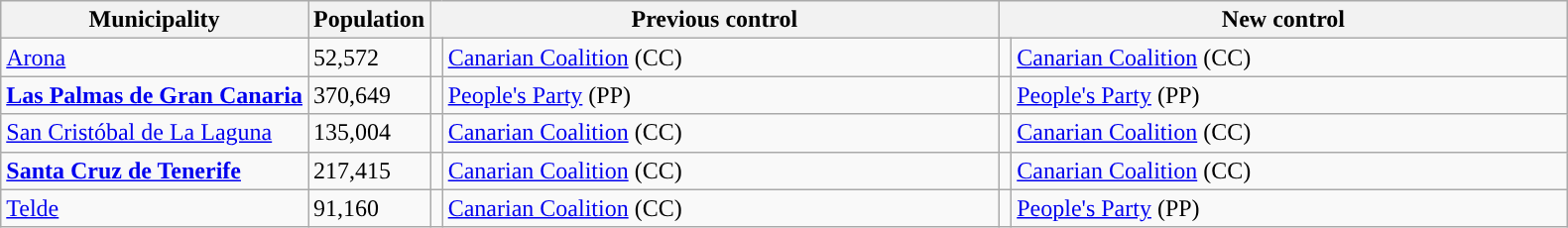<table class="wikitable sortable">
<tr>
<th>Municipality</th>
<th>Population</th>
<th colspan="2" style="width:375px;">Previous control</th>
<th colspan="2" style="width:375px;">New control</th>
</tr>
<tr>
<td><a href='#'>Arona</a></td>
<td>52,572</td>
<td width="1" style="color:inherit;background:"></td>
<td><a href='#'>Canarian Coalition</a> (CC)</td>
<td width="1" style="color:inherit;background:"></td>
<td><a href='#'>Canarian Coalition</a> (CC)</td>
</tr>
<tr>
<td><strong><a href='#'>Las Palmas de Gran Canaria</a></strong></td>
<td>370,649</td>
<td style="color:inherit;background:"></td>
<td><a href='#'>People's Party</a> (PP)</td>
<td style="color:inherit;background:"></td>
<td><a href='#'>People's Party</a> (PP)</td>
</tr>
<tr>
<td><a href='#'>San Cristóbal de La Laguna</a></td>
<td>135,004</td>
<td style="color:inherit;background:"></td>
<td><a href='#'>Canarian Coalition</a> (CC)</td>
<td style="color:inherit;background:"></td>
<td><a href='#'>Canarian Coalition</a> (CC)</td>
</tr>
<tr>
<td><strong><a href='#'>Santa Cruz de Tenerife</a></strong></td>
<td>217,415</td>
<td style="color:inherit;background:"></td>
<td><a href='#'>Canarian Coalition</a> (CC)</td>
<td style="color:inherit;background:"></td>
<td><a href='#'>Canarian Coalition</a> (CC)</td>
</tr>
<tr>
<td><a href='#'>Telde</a></td>
<td>91,160</td>
<td style="color:inherit;background:"></td>
<td><a href='#'>Canarian Coalition</a> (CC)</td>
<td style="color:inherit;background:"></td>
<td><a href='#'>People's Party</a> (PP)</td>
</tr>
</table>
